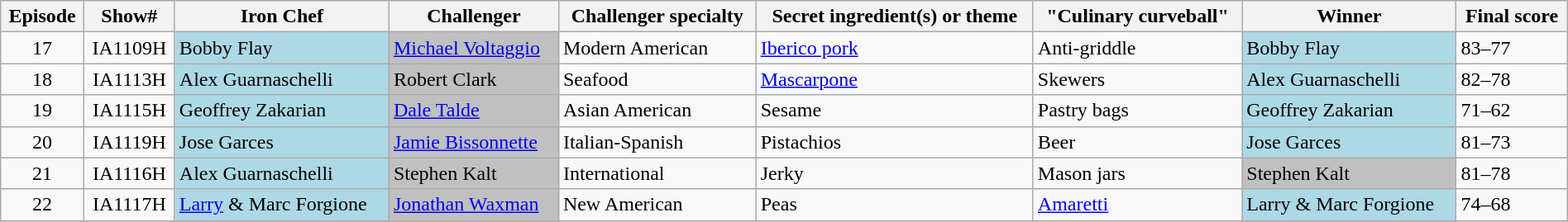<table class="wikitable sortable" width="100%">
<tr>
<th><span>Episode</span></th>
<th><span>Show#</span></th>
<th><span>Iron Chef</span></th>
<th><span>Challenger</span></th>
<th><span>Challenger specialty</span></th>
<th><span>Secret ingredient(s) or theme</span></th>
<th><span>"Culinary curveball"</span></th>
<th><span>Winner</span></th>
<th><span>Final score</span></th>
</tr>
<tr>
<td style="text-align:center">17</td>
<td style="text-align:center">IA1109H</td>
<td style="background:lightblue">Bobby Flay</td>
<td style="background:silver"><a href='#'>Michael Voltaggio</a></td>
<td>Modern American</td>
<td><a href='#'>Iberico pork</a></td>
<td>Anti-griddle</td>
<td style="background:lightblue">Bobby Flay</td>
<td>83–77</td>
</tr>
<tr>
<td style="text-align:center">18</td>
<td style="text-align:center">IA1113H</td>
<td style="background:lightblue">Alex Guarnaschelli</td>
<td style="background:silver">Robert Clark</td>
<td>Seafood</td>
<td><a href='#'>Mascarpone</a></td>
<td>Skewers</td>
<td style="background:lightblue">Alex Guarnaschelli</td>
<td>82–78</td>
</tr>
<tr>
<td style="text-align:center">19</td>
<td style="text-align:center">IA1115H</td>
<td style="background:lightblue">Geoffrey Zakarian</td>
<td style="background:silver"><a href='#'>Dale Talde</a></td>
<td>Asian American</td>
<td>Sesame</td>
<td>Pastry bags</td>
<td style="background:lightblue">Geoffrey Zakarian</td>
<td>71–62</td>
</tr>
<tr>
<td style="text-align:center">20</td>
<td style="text-align:center">IA1119H</td>
<td style="background:lightblue">Jose Garces</td>
<td style="background:silver"><a href='#'>Jamie Bissonnette</a></td>
<td>Italian-Spanish</td>
<td>Pistachios</td>
<td>Beer</td>
<td style="background:lightblue">Jose Garces</td>
<td>81–73</td>
</tr>
<tr>
<td style="text-align:center">21</td>
<td style="text-align:center">IA1116H</td>
<td style="background:lightblue">Alex Guarnaschelli</td>
<td style="background:silver">Stephen Kalt</td>
<td>International</td>
<td>Jerky</td>
<td>Mason jars</td>
<td style="background:silver">Stephen Kalt</td>
<td>81–78</td>
</tr>
<tr>
<td style="text-align:center">22</td>
<td style="text-align:center">IA1117H</td>
<td style="background:lightblue"><a href='#'>Larry</a> & Marc Forgione</td>
<td style="background:silver"><a href='#'>Jonathan Waxman</a></td>
<td>New American</td>
<td>Peas</td>
<td><a href='#'>Amaretti</a></td>
<td style="background:lightblue">Larry & Marc Forgione</td>
<td>74–68</td>
</tr>
<tr>
</tr>
</table>
